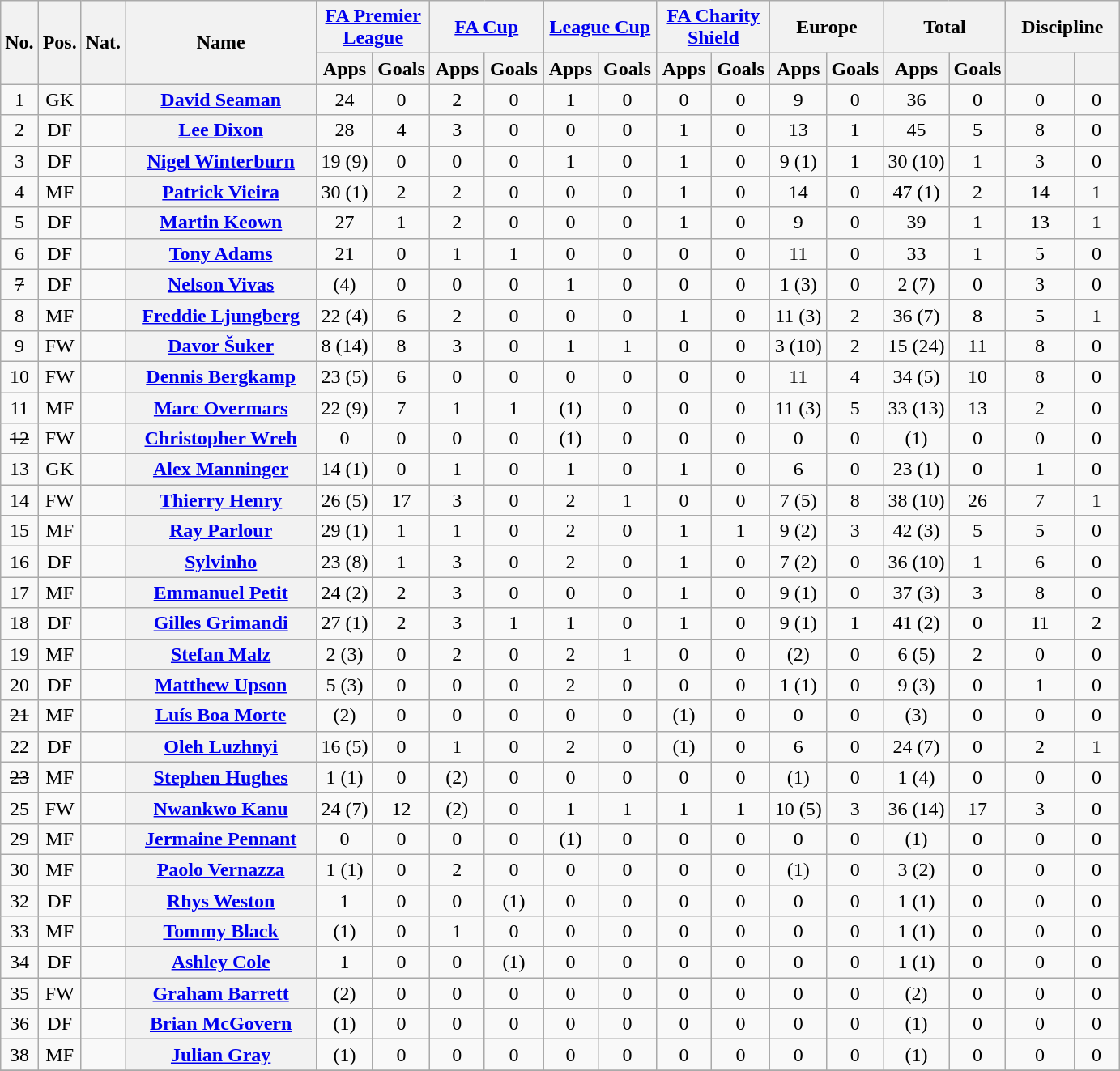<table class="wikitable plainrowheaders" style="text-align:center">
<tr>
<th rowspan="2">No.</th>
<th rowspan="2">Pos.</th>
<th rowspan="2">Nat.</th>
<th rowspan="2" width="150">Name</th>
<th colspan="2" width="86"><a href='#'>FA Premier League</a></th>
<th colspan="2" width="86"><a href='#'>FA Cup</a></th>
<th colspan="2" width="86"><a href='#'>League Cup</a></th>
<th colspan="2" width="86"><a href='#'>FA Charity Shield</a></th>
<th colspan="2" width="86">Europe</th>
<th colspan="2" width="86">Total</th>
<th colspan="2" width="86">Discipline</th>
</tr>
<tr>
<th>Apps</th>
<th>Goals</th>
<th>Apps</th>
<th>Goals</th>
<th>Apps</th>
<th>Goals</th>
<th>Apps</th>
<th>Goals</th>
<th>Apps</th>
<th>Goals</th>
<th>Apps</th>
<th>Goals</th>
<th></th>
<th></th>
</tr>
<tr>
<td>1</td>
<td>GK</td>
<td></td>
<th scope="row"><a href='#'>David Seaman</a></th>
<td>24</td>
<td>0</td>
<td>2</td>
<td>0</td>
<td>1</td>
<td>0</td>
<td>0</td>
<td>0</td>
<td>9</td>
<td>0</td>
<td>36</td>
<td>0</td>
<td>0</td>
<td>0</td>
</tr>
<tr>
<td>2</td>
<td>DF</td>
<td></td>
<th scope="row"><a href='#'>Lee Dixon</a></th>
<td>28</td>
<td>4</td>
<td>3</td>
<td>0</td>
<td>0</td>
<td>0</td>
<td>1</td>
<td>0</td>
<td>13</td>
<td>1</td>
<td>45</td>
<td>5</td>
<td>8</td>
<td>0</td>
</tr>
<tr>
<td>3</td>
<td>DF</td>
<td></td>
<th scope="row"><a href='#'>Nigel Winterburn</a></th>
<td>19 (9)</td>
<td>0</td>
<td>0</td>
<td>0</td>
<td>1</td>
<td>0</td>
<td>1</td>
<td>0</td>
<td>9 (1)</td>
<td>1</td>
<td>30 (10)</td>
<td>1</td>
<td>3</td>
<td>0</td>
</tr>
<tr>
<td>4</td>
<td>MF</td>
<td></td>
<th scope="row"><a href='#'>Patrick Vieira</a></th>
<td>30 (1)</td>
<td>2</td>
<td>2</td>
<td>0</td>
<td>0</td>
<td>0</td>
<td>1</td>
<td>0</td>
<td>14</td>
<td>0</td>
<td>47 (1)</td>
<td>2</td>
<td>14</td>
<td>1</td>
</tr>
<tr>
<td>5</td>
<td>DF</td>
<td></td>
<th scope="row"><a href='#'>Martin Keown</a></th>
<td>27</td>
<td>1</td>
<td>2</td>
<td>0</td>
<td>0</td>
<td>0</td>
<td>1</td>
<td>0</td>
<td>9</td>
<td>0</td>
<td>39</td>
<td>1</td>
<td>13</td>
<td>1</td>
</tr>
<tr>
<td>6</td>
<td>DF</td>
<td></td>
<th scope="row"><a href='#'>Tony Adams</a></th>
<td>21</td>
<td>0</td>
<td>1</td>
<td>1</td>
<td>0</td>
<td>0</td>
<td>0</td>
<td>0</td>
<td>11</td>
<td>0</td>
<td>33</td>
<td>1</td>
<td>5</td>
<td>0</td>
</tr>
<tr>
<td><s>7</s></td>
<td>DF</td>
<td></td>
<th scope="row"><a href='#'>Nelson Vivas</a> </th>
<td>(4)</td>
<td>0</td>
<td>0</td>
<td>0</td>
<td>1</td>
<td>0</td>
<td>0</td>
<td>0</td>
<td>1 (3)</td>
<td>0</td>
<td>2 (7)</td>
<td>0</td>
<td>3</td>
<td>0</td>
</tr>
<tr>
<td>8</td>
<td>MF</td>
<td></td>
<th scope="row"><a href='#'>Freddie Ljungberg</a></th>
<td>22 (4)</td>
<td>6</td>
<td>2</td>
<td>0</td>
<td>0</td>
<td>0</td>
<td>1</td>
<td>0</td>
<td>11 (3)</td>
<td>2</td>
<td>36 (7)</td>
<td>8</td>
<td>5</td>
<td>1</td>
</tr>
<tr>
<td>9</td>
<td>FW</td>
<td></td>
<th scope="row"><a href='#'>Davor Šuker</a></th>
<td>8 (14)</td>
<td>8</td>
<td>3</td>
<td>0</td>
<td>1</td>
<td>1</td>
<td>0</td>
<td>0</td>
<td>3 (10)</td>
<td>2</td>
<td>15 (24)</td>
<td>11</td>
<td>8</td>
<td>0</td>
</tr>
<tr>
<td>10</td>
<td>FW</td>
<td></td>
<th scope="row"><a href='#'>Dennis Bergkamp</a></th>
<td>23 (5)</td>
<td>6</td>
<td>0</td>
<td>0</td>
<td>0</td>
<td>0</td>
<td>0</td>
<td>0</td>
<td>11</td>
<td>4</td>
<td>34 (5)</td>
<td>10</td>
<td>8</td>
<td>0</td>
</tr>
<tr>
<td>11</td>
<td>MF</td>
<td></td>
<th scope="row"><a href='#'>Marc Overmars</a></th>
<td>22 (9)</td>
<td>7</td>
<td>1</td>
<td>1</td>
<td>(1)</td>
<td>0</td>
<td>0</td>
<td>0</td>
<td>11 (3)</td>
<td>5</td>
<td>33 (13)</td>
<td>13</td>
<td>2</td>
<td>0</td>
</tr>
<tr>
<td><s>12</s></td>
<td>FW</td>
<td></td>
<th scope="row"><a href='#'>Christopher Wreh</a> </th>
<td>0</td>
<td>0</td>
<td>0</td>
<td>0</td>
<td>(1)</td>
<td>0</td>
<td>0</td>
<td>0</td>
<td>0</td>
<td>0</td>
<td>(1)</td>
<td>0</td>
<td>0</td>
<td>0</td>
</tr>
<tr>
<td>13</td>
<td>GK</td>
<td></td>
<th scope="row"><a href='#'>Alex Manninger</a></th>
<td>14 (1)</td>
<td>0</td>
<td>1</td>
<td>0</td>
<td>1</td>
<td>0</td>
<td>1</td>
<td>0</td>
<td>6</td>
<td>0</td>
<td>23 (1)</td>
<td>0</td>
<td>1</td>
<td>0</td>
</tr>
<tr>
<td>14</td>
<td>FW</td>
<td></td>
<th scope="row"><a href='#'>Thierry Henry</a></th>
<td>26 (5)</td>
<td>17</td>
<td>3</td>
<td>0</td>
<td>2</td>
<td>1</td>
<td>0</td>
<td>0</td>
<td>7 (5)</td>
<td>8</td>
<td>38 (10)</td>
<td>26</td>
<td>7</td>
<td>1</td>
</tr>
<tr>
<td>15</td>
<td>MF</td>
<td></td>
<th scope="row"><a href='#'>Ray Parlour</a></th>
<td>29 (1)</td>
<td>1</td>
<td>1</td>
<td>0</td>
<td>2</td>
<td>0</td>
<td>1</td>
<td>1</td>
<td>9 (2)</td>
<td>3</td>
<td>42 (3)</td>
<td>5</td>
<td>5</td>
<td>0</td>
</tr>
<tr>
<td>16</td>
<td>DF</td>
<td></td>
<th scope="row"><a href='#'>Sylvinho</a></th>
<td>23 (8)</td>
<td>1</td>
<td>3</td>
<td>0</td>
<td>2</td>
<td>0</td>
<td>1</td>
<td>0</td>
<td>7 (2)</td>
<td>0</td>
<td>36 (10)</td>
<td>1</td>
<td>6</td>
<td>0</td>
</tr>
<tr>
<td>17</td>
<td>MF</td>
<td></td>
<th scope="row"><a href='#'>Emmanuel Petit</a></th>
<td>24 (2)</td>
<td>2</td>
<td>3</td>
<td>0</td>
<td>0</td>
<td>0</td>
<td>1</td>
<td>0</td>
<td>9 (1)</td>
<td>0</td>
<td>37 (3)</td>
<td>3</td>
<td>8</td>
<td>0</td>
</tr>
<tr>
<td>18</td>
<td>DF</td>
<td></td>
<th scope="row"><a href='#'>Gilles Grimandi</a></th>
<td>27 (1)</td>
<td>2</td>
<td>3</td>
<td>1</td>
<td>1</td>
<td>0</td>
<td>1</td>
<td>0</td>
<td>9 (1)</td>
<td>1</td>
<td>41 (2)</td>
<td>0</td>
<td>11</td>
<td>2</td>
</tr>
<tr>
<td>19</td>
<td>MF</td>
<td></td>
<th scope="row"><a href='#'>Stefan Malz</a></th>
<td>2 (3)</td>
<td>0</td>
<td>2</td>
<td>0</td>
<td>2</td>
<td>1</td>
<td>0</td>
<td>0</td>
<td>(2)</td>
<td>0</td>
<td>6 (5)</td>
<td>2</td>
<td>0</td>
<td>0</td>
</tr>
<tr>
<td>20</td>
<td>DF</td>
<td></td>
<th scope="row"><a href='#'>Matthew Upson</a></th>
<td>5 (3)</td>
<td>0</td>
<td>0</td>
<td>0</td>
<td>2</td>
<td>0</td>
<td>0</td>
<td>0</td>
<td>1 (1)</td>
<td>0</td>
<td>9 (3)</td>
<td>0</td>
<td>1</td>
<td>0</td>
</tr>
<tr>
<td><s>21</s></td>
<td>MF</td>
<td></td>
<th scope="row"><a href='#'>Luís Boa Morte</a> </th>
<td>(2)</td>
<td>0</td>
<td>0</td>
<td>0</td>
<td>0</td>
<td>0</td>
<td>(1)</td>
<td>0</td>
<td>0</td>
<td>0</td>
<td>(3)</td>
<td>0</td>
<td>0</td>
<td>0</td>
</tr>
<tr>
<td>22</td>
<td>DF</td>
<td></td>
<th scope="row"><a href='#'>Oleh Luzhnyi</a></th>
<td>16 (5)</td>
<td>0</td>
<td>1</td>
<td>0</td>
<td>2</td>
<td>0</td>
<td>(1)</td>
<td>0</td>
<td>6</td>
<td>0</td>
<td>24 (7)</td>
<td>0</td>
<td>2</td>
<td>1</td>
</tr>
<tr>
<td><s>23</s></td>
<td>MF</td>
<td></td>
<th scope="row"><a href='#'>Stephen Hughes</a> </th>
<td>1 (1)</td>
<td>0</td>
<td>(2)</td>
<td>0</td>
<td>0</td>
<td>0</td>
<td>0</td>
<td>0</td>
<td>(1)</td>
<td>0</td>
<td>1 (4)</td>
<td>0</td>
<td>0</td>
<td>0</td>
</tr>
<tr>
<td>25</td>
<td>FW</td>
<td></td>
<th scope="row"><a href='#'>Nwankwo Kanu</a></th>
<td>24 (7)</td>
<td>12</td>
<td>(2)</td>
<td>0</td>
<td>1</td>
<td>1</td>
<td>1</td>
<td>1</td>
<td>10 (5)</td>
<td>3</td>
<td>36 (14)</td>
<td>17</td>
<td>3</td>
<td>0</td>
</tr>
<tr>
<td>29</td>
<td>MF</td>
<td></td>
<th scope="row"><a href='#'>Jermaine Pennant</a></th>
<td>0</td>
<td>0</td>
<td>0</td>
<td>0</td>
<td>(1)</td>
<td>0</td>
<td>0</td>
<td>0</td>
<td>0</td>
<td>0</td>
<td>(1)</td>
<td>0</td>
<td>0</td>
<td>0</td>
</tr>
<tr>
<td>30</td>
<td>MF</td>
<td></td>
<th scope="row"><a href='#'>Paolo Vernazza</a></th>
<td>1 (1)</td>
<td>0</td>
<td>2</td>
<td>0</td>
<td>0</td>
<td>0</td>
<td>0</td>
<td>0</td>
<td>(1)</td>
<td>0</td>
<td>3 (2)</td>
<td>0</td>
<td>0</td>
<td>0</td>
</tr>
<tr>
<td>32</td>
<td>DF</td>
<td></td>
<th scope="row"><a href='#'>Rhys Weston</a></th>
<td>1</td>
<td>0</td>
<td>0</td>
<td>(1)</td>
<td>0</td>
<td>0</td>
<td>0</td>
<td>0</td>
<td>0</td>
<td>0</td>
<td>1 (1)</td>
<td>0</td>
<td>0</td>
<td>0</td>
</tr>
<tr>
<td>33</td>
<td>MF</td>
<td></td>
<th scope="row"><a href='#'>Tommy Black</a></th>
<td>(1)</td>
<td>0</td>
<td>1</td>
<td>0</td>
<td>0</td>
<td>0</td>
<td>0</td>
<td>0</td>
<td>0</td>
<td>0</td>
<td>1 (1)</td>
<td>0</td>
<td>0</td>
<td>0</td>
</tr>
<tr>
<td>34</td>
<td>DF</td>
<td></td>
<th scope="row"><a href='#'>Ashley Cole</a></th>
<td>1</td>
<td>0</td>
<td>0</td>
<td>(1)</td>
<td>0</td>
<td>0</td>
<td>0</td>
<td>0</td>
<td>0</td>
<td>0</td>
<td>1 (1)</td>
<td>0</td>
<td>0</td>
<td>0</td>
</tr>
<tr>
<td>35</td>
<td>FW</td>
<td></td>
<th scope="row"><a href='#'>Graham Barrett</a></th>
<td>(2)</td>
<td>0</td>
<td>0</td>
<td>0</td>
<td>0</td>
<td>0</td>
<td>0</td>
<td>0</td>
<td>0</td>
<td>0</td>
<td>(2)</td>
<td>0</td>
<td>0</td>
<td>0</td>
</tr>
<tr>
<td>36</td>
<td>DF</td>
<td></td>
<th scope="row"><a href='#'>Brian McGovern</a></th>
<td>(1)</td>
<td>0</td>
<td>0</td>
<td>0</td>
<td>0</td>
<td>0</td>
<td>0</td>
<td>0</td>
<td>0</td>
<td>0</td>
<td>(1)</td>
<td>0</td>
<td>0</td>
<td>0</td>
</tr>
<tr>
<td>38</td>
<td>MF</td>
<td></td>
<th scope="row"><a href='#'>Julian Gray</a></th>
<td>(1)</td>
<td>0</td>
<td>0</td>
<td>0</td>
<td>0</td>
<td>0</td>
<td>0</td>
<td>0</td>
<td>0</td>
<td>0</td>
<td>(1)</td>
<td>0</td>
<td>0</td>
<td>0</td>
</tr>
<tr>
</tr>
</table>
